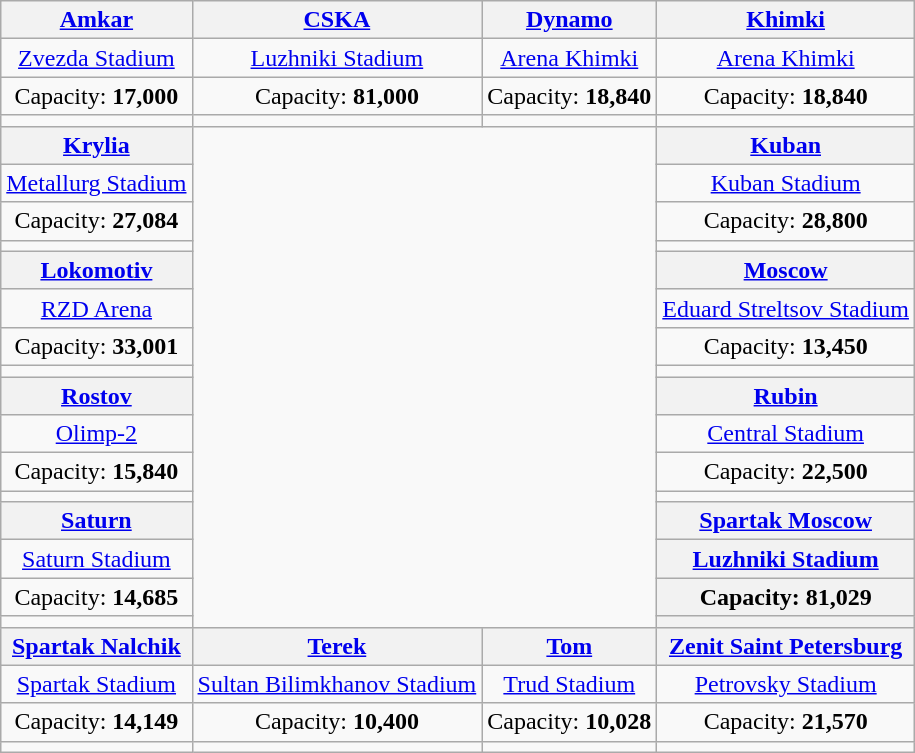<table class="wikitable" style="text-align:center;">
<tr>
<th><a href='#'>Amkar</a></th>
<th><a href='#'>CSKA</a></th>
<th><a href='#'>Dynamo</a></th>
<th><a href='#'>Khimki</a></th>
</tr>
<tr>
<td><a href='#'>Zvezda Stadium</a></td>
<td><a href='#'>Luzhniki Stadium</a></td>
<td><a href='#'>Arena Khimki</a></td>
<td><a href='#'>Arena Khimki</a></td>
</tr>
<tr>
<td>Capacity: <strong>17,000</strong></td>
<td>Capacity: <strong>81,000</strong></td>
<td>Capacity: <strong>18,840</strong></td>
<td>Capacity: <strong>18,840</strong></td>
</tr>
<tr>
<td></td>
<td></td>
<td></td>
<td></td>
</tr>
<tr>
<th><a href='#'>Krylia</a></th>
<td colspan="2" rowspan="16"><br>
</td>
<th><a href='#'>Kuban</a></th>
</tr>
<tr>
<td><a href='#'>Metallurg Stadium</a></td>
<td><a href='#'>Kuban Stadium</a></td>
</tr>
<tr>
<td>Capacity: <strong>27,084</strong></td>
<td>Capacity: <strong>28,800</strong></td>
</tr>
<tr>
<td></td>
<td></td>
</tr>
<tr>
<th><a href='#'>Lokomotiv</a></th>
<th><a href='#'>Moscow</a></th>
</tr>
<tr>
<td><a href='#'>RZD Arena</a></td>
<td><a href='#'>Eduard Streltsov Stadium</a></td>
</tr>
<tr>
<td>Capacity: <strong>33,001</strong></td>
<td>Capacity: <strong>13,450</strong></td>
</tr>
<tr>
<td></td>
<td></td>
</tr>
<tr>
<th><a href='#'>Rostov</a></th>
<th><a href='#'>Rubin</a></th>
</tr>
<tr>
<td><a href='#'>Olimp-2</a></td>
<td><a href='#'>Central Stadium</a></td>
</tr>
<tr>
<td>Capacity: <strong>15,840</strong></td>
<td>Capacity: <strong>22,500</strong></td>
</tr>
<tr>
<td></td>
<td></td>
</tr>
<tr>
<th><a href='#'>Saturn</a></th>
<th><a href='#'>Spartak Moscow</a></th>
</tr>
<tr>
<td><a href='#'>Saturn Stadium</a></td>
<th><a href='#'>Luzhniki Stadium</a></th>
</tr>
<tr>
<td>Capacity: <strong>14,685</strong></td>
<th>Capacity: <strong>81,029</strong></th>
</tr>
<tr>
<td></td>
<th></th>
</tr>
<tr>
<th><a href='#'>Spartak Nalchik</a></th>
<th><a href='#'>Terek</a></th>
<th><a href='#'>Tom</a></th>
<th><a href='#'>Zenit Saint Petersburg</a></th>
</tr>
<tr>
<td><a href='#'>Spartak Stadium</a></td>
<td><a href='#'>Sultan Bilimkhanov Stadium</a></td>
<td><a href='#'>Trud Stadium</a></td>
<td><a href='#'>Petrovsky Stadium</a></td>
</tr>
<tr>
<td>Capacity: <strong>14,149</strong></td>
<td>Capacity: <strong>10,400</strong></td>
<td>Capacity: <strong>10,028</strong></td>
<td>Capacity: <strong>21,570</strong></td>
</tr>
<tr>
<td></td>
<td></td>
<td></td>
<td></td>
</tr>
</table>
